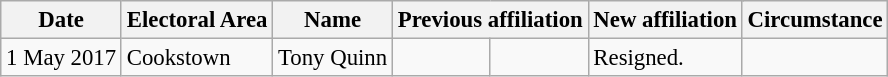<table class="wikitable" style="font-size: 95%;">
<tr>
<th>Date</th>
<th>Electoral Area</th>
<th>Name</th>
<th colspan="2">Previous affiliation</th>
<th colspan="2">New affiliation</th>
<th>Circumstance</th>
</tr>
<tr>
<td>1 May 2017</td>
<td>Cookstown</td>
<td>Tony Quinn</td>
<td></td>
<td></td>
<td>Resigned.</td>
</tr>
</table>
